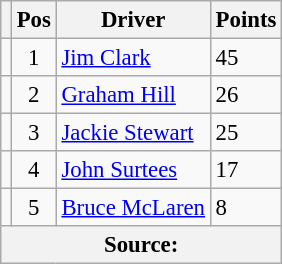<table class="wikitable" style="font-size: 95%;">
<tr>
<th></th>
<th>Pos</th>
<th>Driver</th>
<th>Points</th>
</tr>
<tr>
<td align="left"></td>
<td align="center">1</td>
<td> <a href='#'>Jim Clark</a></td>
<td align="left">45</td>
</tr>
<tr>
<td align="left"></td>
<td align="center">2</td>
<td> <a href='#'>Graham Hill</a></td>
<td align="left">26</td>
</tr>
<tr>
<td align="left"></td>
<td align="center">3</td>
<td> <a href='#'>Jackie Stewart</a></td>
<td align="left">25</td>
</tr>
<tr>
<td align="left"></td>
<td align="center">4</td>
<td> <a href='#'>John Surtees</a></td>
<td align="left">17</td>
</tr>
<tr>
<td align="left"></td>
<td align="center">5</td>
<td> <a href='#'>Bruce McLaren</a></td>
<td align="left">8</td>
</tr>
<tr>
<th colspan=4>Source:</th>
</tr>
</table>
